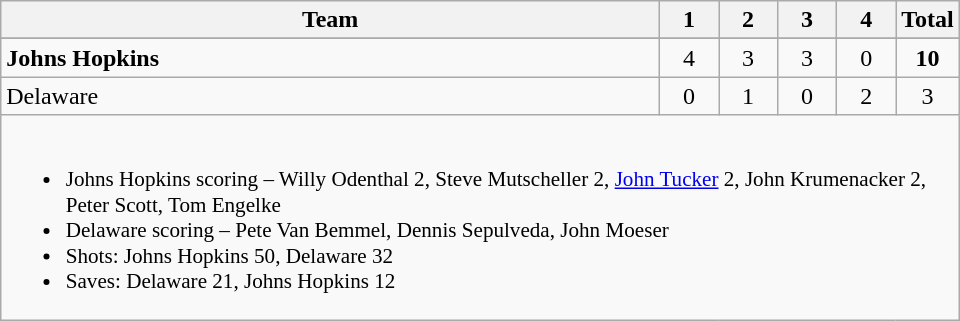<table class="wikitable" style="text-align:center; max-width:40em">
<tr>
<th>Team</th>
<th style="width:2em">1</th>
<th style="width:2em">2</th>
<th style="width:2em">3</th>
<th style="width:2em">4</th>
<th style="width:2em">Total</th>
</tr>
<tr>
</tr>
<tr>
<td style="text-align:left"><strong>Johns Hopkins</strong></td>
<td>4</td>
<td>3</td>
<td>3</td>
<td>0</td>
<td><strong>10</strong></td>
</tr>
<tr>
<td style="text-align:left">Delaware</td>
<td>0</td>
<td>1</td>
<td>0</td>
<td>2</td>
<td>3</td>
</tr>
<tr>
<td colspan=6 style="text-align:left; font-size:88%;"><br><ul><li>Johns Hopkins scoring – Willy Odenthal 2, Steve Mutscheller 2, <a href='#'>John Tucker</a> 2, John Krumenacker 2, Peter Scott, Tom Engelke</li><li>Delaware scoring – Pete Van Bemmel, Dennis Sepulveda, John Moeser</li><li>Shots: Johns Hopkins 50, Delaware 32</li><li>Saves: Delaware 21, Johns Hopkins 12</li></ul></td>
</tr>
</table>
